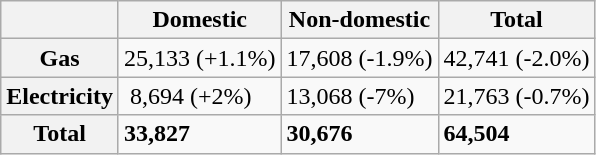<table class="wikitable">
<tr>
<th></th>
<th>Domestic</th>
<th>Non-domestic</th>
<th>Total</th>
</tr>
<tr>
<th>Gas</th>
<td>25,133 (+1.1%)</td>
<td>17,608 (-1.9%)</td>
<td>42,741 (-2.0%)</td>
</tr>
<tr>
<th>Electricity</th>
<td> 8,694 (+2%)</td>
<td>13,068 (-7%)</td>
<td>21,763 (-0.7%)</td>
</tr>
<tr>
<th>Total</th>
<td><strong>33,827</strong></td>
<td><strong>30,676</strong></td>
<td><strong>64,504</strong></td>
</tr>
</table>
